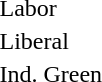<table style="margin-top:1em">
<tr>
<td width=20 > </td>
<td>Labor</td>
</tr>
<tr>
<td> </td>
<td>Liberal</td>
</tr>
<tr>
<td> </td>
<td>Ind. Green</td>
</tr>
</table>
